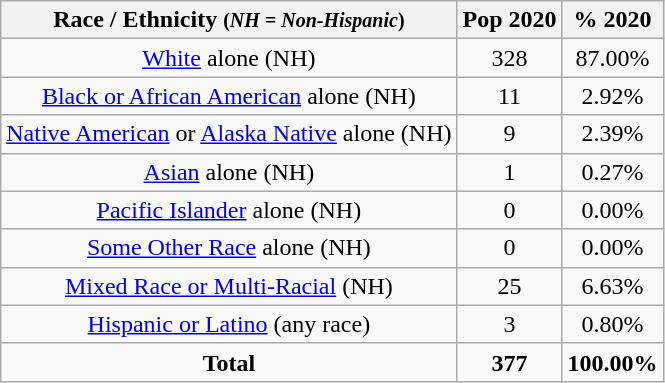<table class="wikitable" style="text-align:center;">
<tr>
<th>Race / Ethnicity <small>(<em>NH = Non-Hispanic</em>)</small></th>
<th>Pop 2020</th>
<th>% 2020</th>
</tr>
<tr>
<td><a href='#'>White</a> alone (NH)</td>
<td>328</td>
<td>87.00%</td>
</tr>
<tr>
<td><a href='#'>Black or African American</a> alone (NH)</td>
<td>11</td>
<td>2.92%</td>
</tr>
<tr>
<td><a href='#'>Native American</a> or <a href='#'>Alaska Native</a> alone (NH)</td>
<td>9</td>
<td>2.39%</td>
</tr>
<tr>
<td><a href='#'>Asian</a> alone (NH)</td>
<td>1</td>
<td>0.27%</td>
</tr>
<tr>
<td><a href='#'>Pacific Islander</a> alone (NH)</td>
<td>0</td>
<td>0.00%</td>
</tr>
<tr>
<td><a href='#'>Some Other Race</a> alone (NH)</td>
<td>0</td>
<td>0.00%</td>
</tr>
<tr>
<td><a href='#'>Mixed Race or Multi-Racial</a> (NH)</td>
<td>25</td>
<td>6.63%</td>
</tr>
<tr>
<td><a href='#'>Hispanic or Latino</a> (any race)</td>
<td>3</td>
<td>0.80%</td>
</tr>
<tr>
<td><strong>Total</strong></td>
<td><strong>377</strong></td>
<td><strong>100.00%</strong></td>
</tr>
</table>
